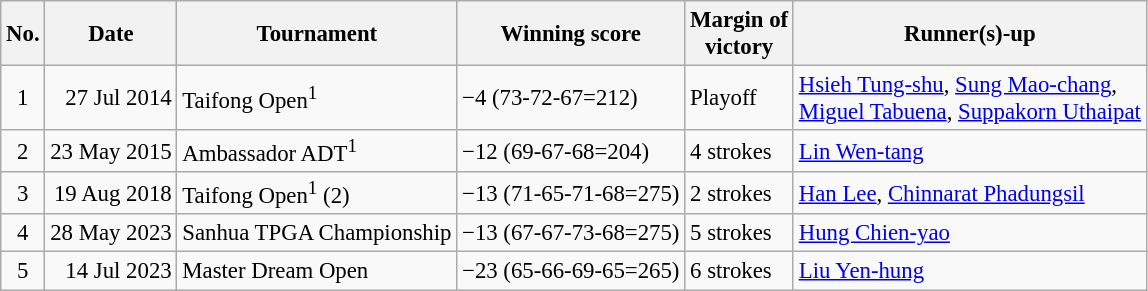<table class="wikitable" style="font-size:95%;">
<tr>
<th>No.</th>
<th>Date</th>
<th>Tournament</th>
<th>Winning score</th>
<th>Margin of<br>victory</th>
<th>Runner(s)-up</th>
</tr>
<tr>
<td align=center>1</td>
<td align=right>27 Jul 2014</td>
<td>Taifong Open<sup>1</sup></td>
<td>−4 (73-72-67=212)</td>
<td>Playoff</td>
<td> <a href='#'>Hsieh Tung-shu</a>,  <a href='#'>Sung Mao-chang</a>,<br> <a href='#'>Miguel Tabuena</a>,  <a href='#'>Suppakorn Uthaipat</a></td>
</tr>
<tr>
<td align=center>2</td>
<td align=right>23 May 2015</td>
<td>Ambassador ADT<sup>1</sup></td>
<td>−12 (69-67-68=204)</td>
<td>4 strokes</td>
<td> <a href='#'>Lin Wen-tang</a></td>
</tr>
<tr>
<td align=center>3</td>
<td align=right>19 Aug 2018</td>
<td>Taifong Open<sup>1</sup> (2)</td>
<td>−13 (71-65-71-68=275)</td>
<td>2 strokes</td>
<td> <a href='#'>Han Lee</a>,  <a href='#'>Chinnarat Phadungsil</a></td>
</tr>
<tr>
<td align=center>4</td>
<td align=right>28 May 2023</td>
<td>Sanhua TPGA Championship</td>
<td>−13 (67-67-73-68=275)</td>
<td>5 strokes</td>
<td> <a href='#'>Hung Chien-yao</a></td>
</tr>
<tr>
<td align=center>5</td>
<td align=right>14 Jul 2023</td>
<td>Master Dream Open</td>
<td>−23 (65-66-69-65=265)</td>
<td>6 strokes</td>
<td> <a href='#'>Liu Yen-hung</a></td>
</tr>
</table>
